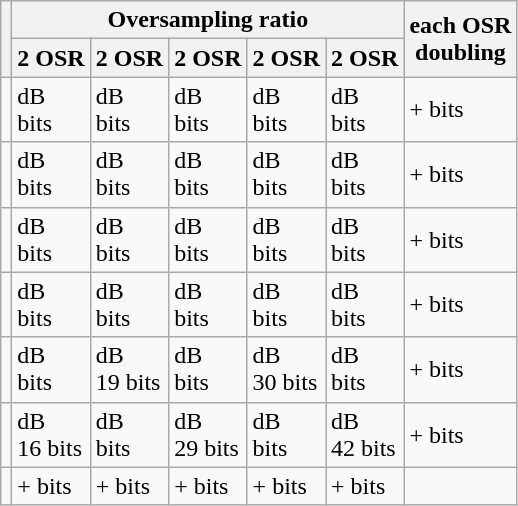<table class="wikitable">
<tr>
<th rowspan="2"></th>
<th colspan="5">Oversampling ratio</th>
<th rowspan="2">each OSR<br>doubling</th>
</tr>
<tr>
<th>2 OSR</th>
<th>2 OSR</th>
<th>2 OSR</th>
<th>2 OSR</th>
<th>2 OSR</th>
</tr>
<tr>
<td></td>
<td> dB<br> bits</td>
<td> dB<br> bits</td>
<td> dB<br> bits</td>
<td> dB<br> bits</td>
<td> dB<br> bits</td>
<td>+ bits</td>
</tr>
<tr>
<td></td>
<td> dB<br> bits</td>
<td> dB<br> bits</td>
<td> dB<br> bits</td>
<td> dB<br> bits</td>
<td> dB<br> bits</td>
<td>+ bits</td>
</tr>
<tr>
<td></td>
<td> dB<br> bits</td>
<td> dB<br> bits</td>
<td> dB<br> bits</td>
<td> dB<br> bits</td>
<td> dB<br> bits</td>
<td>+ bits</td>
</tr>
<tr>
<td></td>
<td> dB<br> bits</td>
<td> dB<br> bits</td>
<td> dB<br> bits</td>
<td> dB<br> bits</td>
<td> dB<br> bits</td>
<td>+ bits</td>
</tr>
<tr>
<td></td>
<td> dB<br> bits</td>
<td> dB<br>19 bits</td>
<td> dB<br> bits</td>
<td> dB<br>30 bits</td>
<td> dB<br> bits</td>
<td>+ bits</td>
</tr>
<tr>
<td></td>
<td> dB<br>16 bits</td>
<td> dB<br> bits</td>
<td> dB<br>29 bits</td>
<td> dB<br> bits</td>
<td> dB<br>42 bits</td>
<td>+ bits</td>
</tr>
<tr>
<td></td>
<td>+ bits</td>
<td>+ bits</td>
<td>+ bits</td>
<td>+ bits</td>
<td>+ bits</td>
<td></td>
</tr>
</table>
